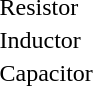<table>
<tr>
<td>Resistor</td>
<td></td>
</tr>
<tr>
<td>Inductor</td>
<td></td>
</tr>
<tr>
<td>Capacitor</td>
<td></td>
</tr>
</table>
